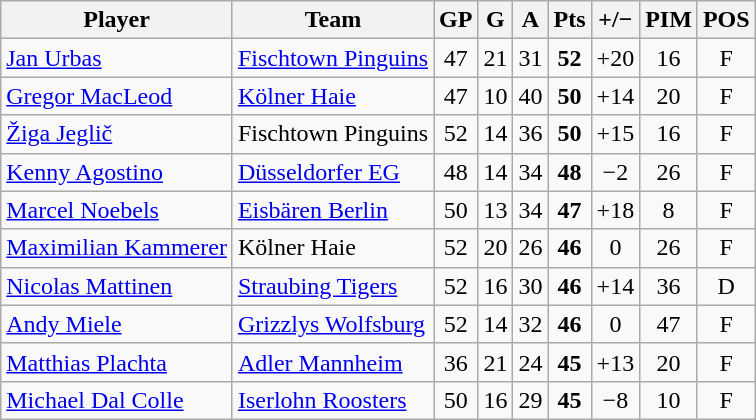<table class="wikitable sortable" style="text-align:center;">
<tr>
<th>Player</th>
<th>Team</th>
<th>GP</th>
<th>G</th>
<th>A</th>
<th>Pts</th>
<th>+/−</th>
<th>PIM</th>
<th>POS</th>
</tr>
<tr>
<td style="text-align:left;"> <a href='#'>Jan Urbas</a></td>
<td style="text-align:left;"><a href='#'>Fischtown Pinguins</a></td>
<td>47</td>
<td>21</td>
<td>31</td>
<td><strong>52</strong></td>
<td>+20</td>
<td>16</td>
<td>F</td>
</tr>
<tr>
<td style="text-align:left;"> <a href='#'>Gregor MacLeod</a></td>
<td style="text-align:left;"><a href='#'>Kölner Haie</a></td>
<td>47</td>
<td>10</td>
<td>40</td>
<td><strong>50</strong></td>
<td>+14</td>
<td>20</td>
<td>F</td>
</tr>
<tr>
<td style="text-align:left;"> <a href='#'>Žiga Jeglič</a></td>
<td style="text-align:left;">Fischtown Pinguins</td>
<td>52</td>
<td>14</td>
<td>36</td>
<td><strong>50</strong></td>
<td>+15</td>
<td>16</td>
<td>F</td>
</tr>
<tr>
<td style="text-align:left;"> <a href='#'>Kenny Agostino</a></td>
<td style="text-align:left;"><a href='#'>Düsseldorfer EG</a></td>
<td>48</td>
<td>14</td>
<td>34</td>
<td><strong>48</strong></td>
<td>−2</td>
<td>26</td>
<td>F</td>
</tr>
<tr>
<td style="text-align:left;"> <a href='#'>Marcel Noebels</a></td>
<td style="text-align:left;"><a href='#'>Eisbären Berlin</a></td>
<td>50</td>
<td>13</td>
<td>34</td>
<td><strong>47</strong></td>
<td>+18</td>
<td>8</td>
<td>F</td>
</tr>
<tr>
<td style="text-align:left;"> <a href='#'>Maximilian Kammerer</a></td>
<td style="text-align:left;">Kölner Haie</td>
<td>52</td>
<td>20</td>
<td>26</td>
<td><strong>46</strong></td>
<td>0</td>
<td>26</td>
<td>F</td>
</tr>
<tr>
<td style="text-align:left;"> <a href='#'>Nicolas Mattinen</a></td>
<td style="text-align:left;"><a href='#'>Straubing Tigers</a></td>
<td>52</td>
<td>16</td>
<td>30</td>
<td><strong>46</strong></td>
<td>+14</td>
<td>36</td>
<td>D</td>
</tr>
<tr>
<td style="text-align:left;"> <a href='#'>Andy Miele</a></td>
<td style="text-align:left;"><a href='#'>Grizzlys Wolfsburg</a></td>
<td>52</td>
<td>14</td>
<td>32</td>
<td><strong>46</strong></td>
<td>0</td>
<td>47</td>
<td>F</td>
</tr>
<tr>
<td style="text-align:left;"> <a href='#'>Matthias Plachta</a></td>
<td style="text-align:left;"><a href='#'>Adler Mannheim</a></td>
<td>36</td>
<td>21</td>
<td>24</td>
<td><strong>45</strong></td>
<td>+13</td>
<td>20</td>
<td>F</td>
</tr>
<tr>
<td style="text-align:left;"> <a href='#'>Michael Dal Colle</a></td>
<td style="text-align:left;"><a href='#'>Iserlohn Roosters</a></td>
<td>50</td>
<td>16</td>
<td>29</td>
<td><strong>45</strong></td>
<td>−8</td>
<td>10</td>
<td>F</td>
</tr>
</table>
